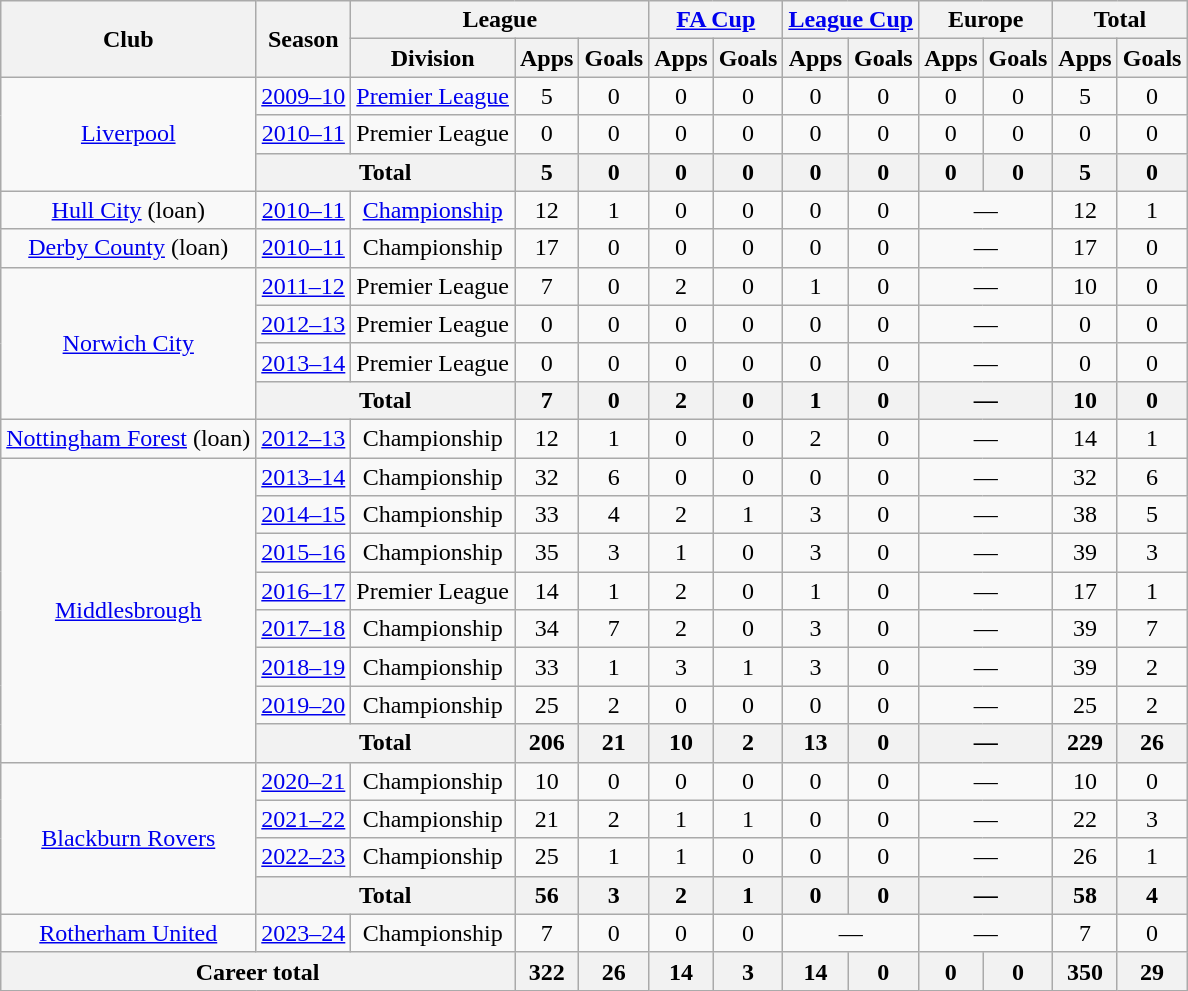<table class="wikitable" style="text-align: center;">
<tr>
<th rowspan=2>Club</th>
<th rowspan=2>Season</th>
<th colspan=3>League</th>
<th colspan=2><a href='#'>FA Cup</a></th>
<th colspan=2><a href='#'>League Cup</a></th>
<th colspan=2>Europe</th>
<th colspan=2>Total</th>
</tr>
<tr>
<th>Division</th>
<th>Apps</th>
<th>Goals</th>
<th>Apps</th>
<th>Goals</th>
<th>Apps</th>
<th>Goals</th>
<th>Apps</th>
<th>Goals</th>
<th>Apps</th>
<th>Goals</th>
</tr>
<tr>
<td rowspan="3"><a href='#'>Liverpool</a></td>
<td><a href='#'>2009–10</a></td>
<td><a href='#'>Premier League</a></td>
<td>5</td>
<td>0</td>
<td>0</td>
<td>0</td>
<td>0</td>
<td>0</td>
<td>0</td>
<td>0</td>
<td>5</td>
<td>0</td>
</tr>
<tr>
<td><a href='#'>2010–11</a></td>
<td>Premier League</td>
<td>0</td>
<td>0</td>
<td>0</td>
<td>0</td>
<td>0</td>
<td>0</td>
<td>0</td>
<td>0</td>
<td>0</td>
<td>0</td>
</tr>
<tr>
<th colspan="2">Total</th>
<th>5</th>
<th>0</th>
<th>0</th>
<th>0</th>
<th>0</th>
<th>0</th>
<th>0</th>
<th>0</th>
<th>5</th>
<th>0</th>
</tr>
<tr>
<td><a href='#'>Hull City</a> (loan)</td>
<td><a href='#'>2010–11</a></td>
<td><a href='#'>Championship</a></td>
<td>12</td>
<td>1</td>
<td>0</td>
<td>0</td>
<td>0</td>
<td>0</td>
<td colspan=2>—</td>
<td>12</td>
<td>1</td>
</tr>
<tr>
<td><a href='#'>Derby County</a> (loan)</td>
<td><a href='#'>2010–11</a></td>
<td>Championship</td>
<td>17</td>
<td>0</td>
<td>0</td>
<td>0</td>
<td>0</td>
<td>0</td>
<td colspan=2>—</td>
<td>17</td>
<td>0</td>
</tr>
<tr>
<td rowspan="4"><a href='#'>Norwich City</a></td>
<td><a href='#'>2011–12</a></td>
<td>Premier League</td>
<td>7</td>
<td>0</td>
<td>2</td>
<td>0</td>
<td>1</td>
<td>0</td>
<td colspan=2>—</td>
<td>10</td>
<td>0</td>
</tr>
<tr>
<td><a href='#'>2012–13</a></td>
<td>Premier League</td>
<td>0</td>
<td>0</td>
<td>0</td>
<td>0</td>
<td>0</td>
<td>0</td>
<td colspan=2>—</td>
<td>0</td>
<td>0</td>
</tr>
<tr>
<td><a href='#'>2013–14</a></td>
<td>Premier League</td>
<td>0</td>
<td>0</td>
<td>0</td>
<td>0</td>
<td>0</td>
<td>0</td>
<td colspan=2>—</td>
<td>0</td>
<td>0</td>
</tr>
<tr>
<th colspan="2">Total</th>
<th>7</th>
<th>0</th>
<th>2</th>
<th>0</th>
<th>1</th>
<th>0</th>
<th colspan=2>—</th>
<th>10</th>
<th>0</th>
</tr>
<tr>
<td><a href='#'>Nottingham Forest</a> (loan)</td>
<td><a href='#'>2012–13</a></td>
<td>Championship</td>
<td>12</td>
<td>1</td>
<td>0</td>
<td>0</td>
<td>2</td>
<td>0</td>
<td colspan=2>—</td>
<td>14</td>
<td>1</td>
</tr>
<tr>
<td rowspan="8"><a href='#'>Middlesbrough</a></td>
<td><a href='#'>2013–14</a></td>
<td>Championship</td>
<td>32</td>
<td>6</td>
<td>0</td>
<td>0</td>
<td>0</td>
<td>0</td>
<td colspan=2>—</td>
<td>32</td>
<td>6</td>
</tr>
<tr>
<td><a href='#'>2014–15</a></td>
<td>Championship</td>
<td>33</td>
<td>4</td>
<td>2</td>
<td>1</td>
<td>3</td>
<td>0</td>
<td colspan=2>—</td>
<td>38</td>
<td>5</td>
</tr>
<tr>
<td><a href='#'>2015–16</a></td>
<td>Championship</td>
<td>35</td>
<td>3</td>
<td>1</td>
<td>0</td>
<td>3</td>
<td>0</td>
<td colspan=2>—</td>
<td>39</td>
<td>3</td>
</tr>
<tr>
<td><a href='#'>2016–17</a></td>
<td>Premier League</td>
<td>14</td>
<td>1</td>
<td>2</td>
<td>0</td>
<td>1</td>
<td>0</td>
<td colspan=2>—</td>
<td>17</td>
<td>1</td>
</tr>
<tr>
<td><a href='#'>2017–18</a></td>
<td>Championship</td>
<td>34</td>
<td>7</td>
<td>2</td>
<td>0</td>
<td>3</td>
<td>0</td>
<td colspan=2>—</td>
<td>39</td>
<td>7</td>
</tr>
<tr>
<td><a href='#'>2018–19</a></td>
<td>Championship</td>
<td>33</td>
<td>1</td>
<td>3</td>
<td>1</td>
<td>3</td>
<td>0</td>
<td colspan=2>—</td>
<td>39</td>
<td>2</td>
</tr>
<tr>
<td><a href='#'>2019–20</a></td>
<td>Championship</td>
<td>25</td>
<td>2</td>
<td>0</td>
<td>0</td>
<td>0</td>
<td>0</td>
<td colspan=2>—</td>
<td>25</td>
<td>2</td>
</tr>
<tr>
<th colspan="2">Total</th>
<th>206</th>
<th>21</th>
<th>10</th>
<th>2</th>
<th>13</th>
<th>0</th>
<th colspan=2>—</th>
<th>229</th>
<th>26</th>
</tr>
<tr>
<td rowspan="4"><a href='#'>Blackburn Rovers</a></td>
<td><a href='#'>2020–21</a></td>
<td>Championship</td>
<td>10</td>
<td>0</td>
<td>0</td>
<td>0</td>
<td>0</td>
<td>0</td>
<td colspan=2>—</td>
<td>10</td>
<td>0</td>
</tr>
<tr>
<td><a href='#'>2021–22</a></td>
<td>Championship</td>
<td>21</td>
<td>2</td>
<td>1</td>
<td>1</td>
<td>0</td>
<td>0</td>
<td colspan=2>—</td>
<td>22</td>
<td>3</td>
</tr>
<tr>
<td><a href='#'>2022–23</a></td>
<td>Championship</td>
<td>25</td>
<td>1</td>
<td>1</td>
<td>0</td>
<td>0</td>
<td>0</td>
<td colspan=2>—</td>
<td>26</td>
<td>1</td>
</tr>
<tr>
<th colspan="2">Total</th>
<th>56</th>
<th>3</th>
<th>2</th>
<th>1</th>
<th>0</th>
<th>0</th>
<th colspan=2>—</th>
<th>58</th>
<th>4</th>
</tr>
<tr>
<td><a href='#'>Rotherham United</a></td>
<td><a href='#'>2023–24</a></td>
<td>Championship</td>
<td>7</td>
<td>0</td>
<td>0</td>
<td>0</td>
<td colspan=2>—</td>
<td colspan=2>—</td>
<td>7</td>
<td>0</td>
</tr>
<tr>
<th colspan="3">Career total</th>
<th>322</th>
<th>26</th>
<th>14</th>
<th>3</th>
<th>14</th>
<th>0</th>
<th>0</th>
<th>0</th>
<th>350</th>
<th>29</th>
</tr>
</table>
